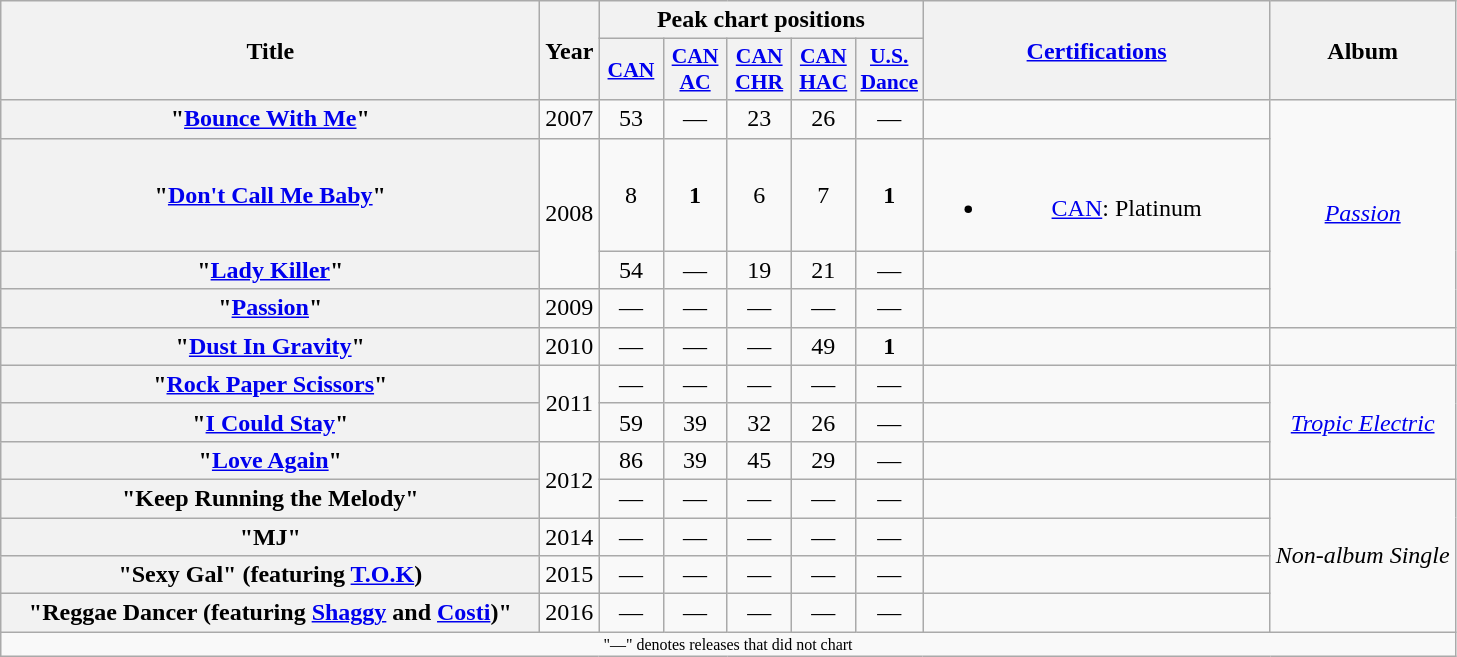<table class="wikitable plainrowheaders" style="text-align:center;">
<tr>
<th scope="col" rowspan="2" style="width:22em;">Title</th>
<th scope="col" rowspan="2">Year</th>
<th colspan="5" scope="col">Peak chart positions</th>
<th scope="col" rowspan="2" style="width:14em;"><a href='#'>Certifications</a></th>
<th scope="col" rowspan="2">Album</th>
</tr>
<tr>
<th scope="col" style="width:2.5em; font-size:90%;"><a href='#'>CAN</a><br></th>
<th scope="col" style="width:2.5em; font-size:90%;"><a href='#'>CAN</a><br><a href='#'>AC</a></th>
<th scope="col" style="width:2.5em; font-size:90%;"><a href='#'>CAN</a><br><a href='#'>CHR</a><br></th>
<th scope="col" style="width:2.5em; font-size:90%;"><a href='#'>CAN</a><br><a href='#'>HAC</a><br></th>
<th scope="col" style="width:2.5em; font-size:90%;"><a href='#'>U.S.<br>Dance</a><br></th>
</tr>
<tr>
<th scope="row">"<a href='#'>Bounce With Me</a>"</th>
<td>2007</td>
<td>53</td>
<td>—</td>
<td>23</td>
<td>26</td>
<td>—</td>
<td></td>
<td rowspan="4"><em><a href='#'>Passion</a></em></td>
</tr>
<tr>
<th scope="row">"<a href='#'>Don't Call Me Baby</a>"</th>
<td rowspan="2">2008</td>
<td>8</td>
<td><strong>1</strong></td>
<td>6</td>
<td>7</td>
<td><strong>1</strong></td>
<td><br><ul><li><a href='#'>CAN</a>: Platinum</li></ul></td>
</tr>
<tr>
<th scope="row">"<a href='#'>Lady Killer</a>"</th>
<td>54</td>
<td>—</td>
<td>19</td>
<td>21</td>
<td>—</td>
<td></td>
</tr>
<tr>
<th scope="row">"<a href='#'>Passion</a>"</th>
<td>2009</td>
<td>—</td>
<td>—</td>
<td>—</td>
<td>—</td>
<td>—</td>
<td></td>
</tr>
<tr>
<th scope="row">"<a href='#'>Dust In Gravity</a>"</th>
<td>2010</td>
<td>—</td>
<td>—</td>
<td>—</td>
<td>49</td>
<td><strong>1</strong></td>
<td></td>
<td></td>
</tr>
<tr>
<th scope="row">"<a href='#'>Rock Paper Scissors</a>"</th>
<td rowspan="2">2011</td>
<td>—</td>
<td>—</td>
<td>—</td>
<td>—</td>
<td>—</td>
<td></td>
<td rowspan="3"><em><a href='#'>Tropic Electric</a></em></td>
</tr>
<tr>
<th scope="row">"<a href='#'>I Could Stay</a>"</th>
<td>59</td>
<td>39</td>
<td>32</td>
<td>26</td>
<td>—</td>
<td></td>
</tr>
<tr>
<th scope="row">"<a href='#'>Love Again</a>"</th>
<td rowspan="2">2012</td>
<td>86</td>
<td>39</td>
<td>45</td>
<td>29</td>
<td>—</td>
<td></td>
</tr>
<tr>
<th scope="row">"Keep Running the Melody"</th>
<td>—</td>
<td>—</td>
<td>—</td>
<td>—</td>
<td>—</td>
<td></td>
<td rowspan="4"><em>Non-album Single</em></td>
</tr>
<tr>
<th scope="row">"MJ"</th>
<td>2014</td>
<td>—</td>
<td>—</td>
<td>—</td>
<td>—</td>
<td>—</td>
<td></td>
</tr>
<tr>
<th scope="row">"Sexy Gal" (featuring <a href='#'>T.O.K</a>)</th>
<td>2015</td>
<td>—</td>
<td>—</td>
<td>—</td>
<td>—</td>
<td>—</td>
</tr>
<tr>
<th scope="row">"Reggae Dancer (featuring <a href='#'>Shaggy</a> and <a href='#'>Costi</a>)"</th>
<td>2016</td>
<td>—</td>
<td>—</td>
<td>—</td>
<td>—</td>
<td>—</td>
<td></td>
</tr>
<tr>
<td colspan="9" style="text-align:center; font-size:8pt;">"—" denotes releases that did not chart</td>
</tr>
</table>
